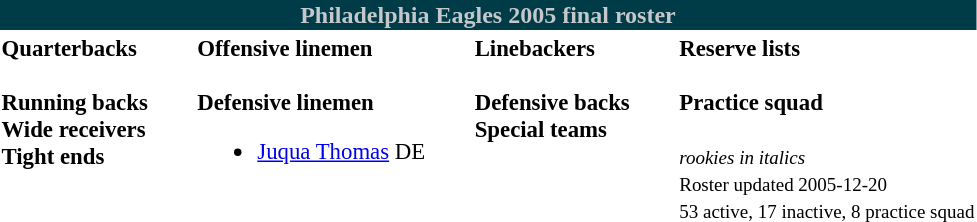<table class="toccolours" style="text-align: left;">
<tr>
<th colspan="9" style="background-color: #003B48; color: #C4C8CB; text-align: center;"><strong>Philadelphia Eagles 2005 final roster</strong></th>
</tr>
<tr>
<td style="font-size: 95%;" valign="top"><strong>Quarterbacks</strong><br>

<br><strong>Running backs</strong>




<br><strong>Wide receivers</strong>





<br><strong>Tight ends</strong>


</td>
<td style="width: 25px;"></td>
<td style="font-size: 95%;" valign="top"><strong>Offensive linemen</strong><br>






<br><strong>Defensive linemen</strong>






<ul><li> <a href='#'>Juqua Thomas</a> DE</li></ul></td>
<td style="width: 25px;"></td>
<td style="font-size: 95%;" valign="top"><strong>Linebackers</strong><br>





<br><strong>Defensive backs</strong>








<br><strong>Special teams</strong>


</td>
<td style="width: 25px;"></td>
<td style="font-size: 95%;" valign="top"><strong>Reserve lists</strong><br>















<br><strong>Practice squad</strong>







<br><br>
<small><em>rookies in italics</em></small><br>
<small>Roster updated 2005-12-20</small><br>
<small>53 active, 17 inactive, 8 practice squad</small></td>
</tr>
</table>
